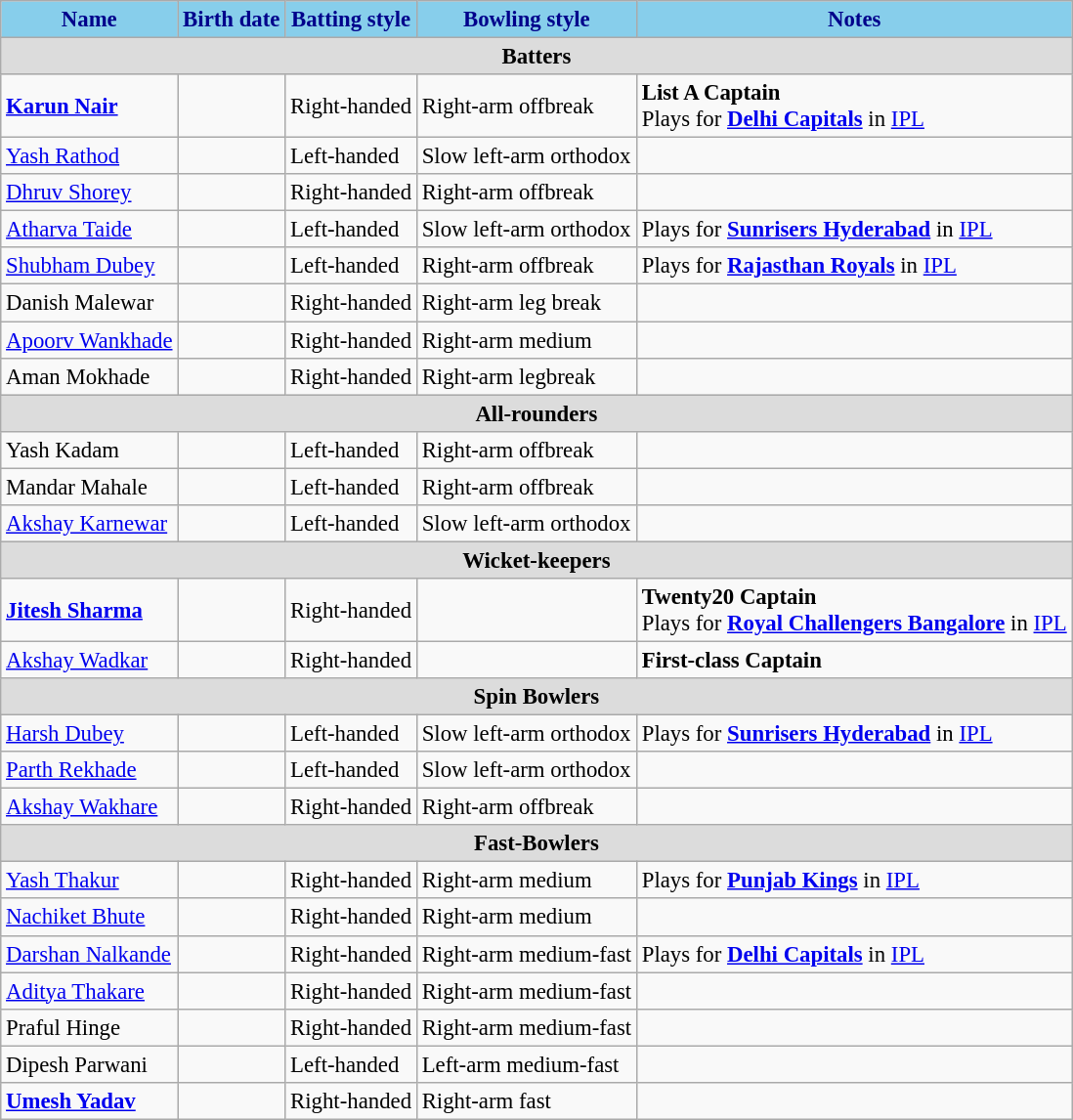<table class="wikitable sortable" style="font-size:95%;">
<tr>
<th style="background: skyblue; color:darkblue" align=center>Name</th>
<th style="background: skyblue; color:darkblue" align=center>Birth date</th>
<th style="background: skyblue; color:darkblue" align=center>Batting style</th>
<th style="background: skyblue; color:darkblue" align=center>Bowling style</th>
<th style="background: skyblue; color:darkblue" align=center>Notes</th>
</tr>
<tr>
<th colspan="5" style="background: #DCDCDC" align="center">Batters</th>
</tr>
<tr>
<td><strong><a href='#'>Karun Nair</a></strong></td>
<td></td>
<td>Right-handed</td>
<td>Right-arm offbreak</td>
<td><strong>List A Captain</strong> <br> Plays for <strong><a href='#'>Delhi Capitals</a></strong> in <a href='#'>IPL</a></td>
</tr>
<tr>
<td><a href='#'>Yash Rathod</a></td>
<td></td>
<td>Left-handed</td>
<td>Slow left-arm orthodox</td>
<td></td>
</tr>
<tr>
<td><a href='#'>Dhruv Shorey</a></td>
<td></td>
<td>Right-handed</td>
<td>Right-arm offbreak</td>
<td></td>
</tr>
<tr>
<td><a href='#'>Atharva Taide</a></td>
<td></td>
<td>Left-handed</td>
<td>Slow left-arm orthodox</td>
<td>Plays for <strong><a href='#'>Sunrisers Hyderabad</a></strong> in <a href='#'>IPL</a></td>
</tr>
<tr>
<td><a href='#'>Shubham Dubey</a></td>
<td></td>
<td>Left-handed</td>
<td>Right-arm offbreak</td>
<td>Plays for <strong><a href='#'>Rajasthan Royals</a></strong> in <a href='#'>IPL</a></td>
</tr>
<tr>
<td>Danish Malewar</td>
<td></td>
<td>Right-handed</td>
<td>Right-arm leg break</td>
<td></td>
</tr>
<tr>
<td><a href='#'>Apoorv Wankhade</a></td>
<td></td>
<td>Right-handed</td>
<td>Right-arm medium</td>
<td></td>
</tr>
<tr>
<td>Aman Mokhade</td>
<td></td>
<td>Right-handed</td>
<td>Right-arm legbreak</td>
<td></td>
</tr>
<tr>
<th colspan="5" style="background: #DCDCDC" align="center">All-rounders</th>
</tr>
<tr>
<td>Yash Kadam</td>
<td></td>
<td>Left-handed</td>
<td>Right-arm offbreak</td>
<td></td>
</tr>
<tr>
<td>Mandar Mahale</td>
<td></td>
<td>Left-handed</td>
<td>Right-arm offbreak</td>
<td></td>
</tr>
<tr>
<td><a href='#'>Akshay Karnewar</a></td>
<td></td>
<td>Left-handed</td>
<td>Slow left-arm orthodox</td>
<td></td>
</tr>
<tr>
<th colspan="5" style="background: #DCDCDC" align="center">Wicket-keepers</th>
</tr>
<tr>
<td><strong><a href='#'>Jitesh Sharma</a></strong></td>
<td></td>
<td>Right-handed</td>
<td></td>
<td><strong>Twenty20 Captain</strong> <br> Plays for <strong><a href='#'>Royal Challengers Bangalore</a></strong> in <a href='#'>IPL</a></td>
</tr>
<tr>
<td><a href='#'>Akshay Wadkar</a></td>
<td></td>
<td>Right-handed</td>
<td></td>
<td><strong>First-class Captain</strong></td>
</tr>
<tr>
<th colspan="5" style="background: #DCDCDC" align="center">Spin Bowlers</th>
</tr>
<tr>
<td><a href='#'>Harsh Dubey</a></td>
<td></td>
<td>Left-handed</td>
<td>Slow left-arm orthodox</td>
<td>Plays for <strong><a href='#'>Sunrisers Hyderabad</a></strong> in <a href='#'>IPL</a></td>
</tr>
<tr>
<td><a href='#'>Parth Rekhade</a></td>
<td></td>
<td>Left-handed</td>
<td>Slow left-arm orthodox</td>
<td></td>
</tr>
<tr>
<td><a href='#'>Akshay Wakhare</a></td>
<td></td>
<td>Right-handed</td>
<td>Right-arm offbreak</td>
<td></td>
</tr>
<tr>
<th colspan="5" style="background: #DCDCDC" align="center">Fast-Bowlers</th>
</tr>
<tr>
<td><a href='#'>Yash Thakur</a></td>
<td></td>
<td>Right-handed</td>
<td>Right-arm medium</td>
<td>Plays for <strong><a href='#'>Punjab Kings</a></strong> in <a href='#'>IPL</a></td>
</tr>
<tr>
<td><a href='#'>Nachiket Bhute</a></td>
<td></td>
<td>Right-handed</td>
<td>Right-arm medium</td>
<td></td>
</tr>
<tr>
<td><a href='#'>Darshan Nalkande</a></td>
<td></td>
<td>Right-handed</td>
<td>Right-arm medium-fast</td>
<td>Plays for <strong><a href='#'>Delhi Capitals</a></strong> in <a href='#'>IPL</a></td>
</tr>
<tr>
<td><a href='#'>Aditya Thakare</a></td>
<td></td>
<td>Right-handed</td>
<td>Right-arm medium-fast</td>
<td></td>
</tr>
<tr>
<td>Praful Hinge</td>
<td></td>
<td>Right-handed</td>
<td>Right-arm medium-fast</td>
<td></td>
</tr>
<tr>
<td>Dipesh Parwani</td>
<td></td>
<td>Left-handed</td>
<td>Left-arm medium-fast</td>
<td></td>
</tr>
<tr>
<td><strong><a href='#'>Umesh Yadav</a></strong></td>
<td></td>
<td>Right-handed</td>
<td>Right-arm fast</td>
<td></td>
</tr>
</table>
